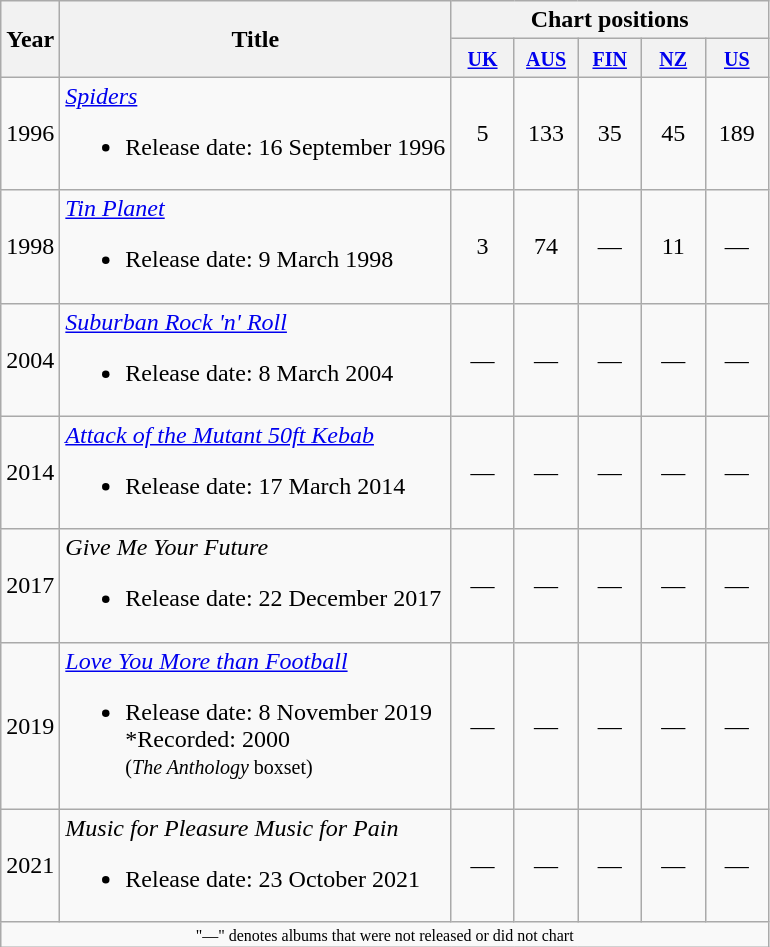<table class="wikitable" style=text-align:center;>
<tr>
<th rowspan="2">Year</th>
<th rowspan="2">Title</th>
<th colspan="5">Chart positions</th>
</tr>
<tr>
<th width="35"><small><a href='#'>UK</a></small><br></th>
<th width="35"><small><a href='#'>AUS</a></small><br></th>
<th width="35"><small><a href='#'>FIN</a></small><br></th>
<th width="35"><small><a href='#'>NZ</a></small><br></th>
<th width="35"><small><a href='#'>US</a></small><br></th>
</tr>
<tr>
<td>1996</td>
<td align="left"><em><a href='#'>Spiders</a></em><br><ul><li>Release date: 16 September 1996</li></ul></td>
<td>5</td>
<td>133</td>
<td>35</td>
<td>45</td>
<td>189</td>
</tr>
<tr>
<td>1998</td>
<td align="left"><em><a href='#'>Tin Planet</a></em><br><ul><li>Release date: 9 March 1998</li></ul></td>
<td>3</td>
<td>74</td>
<td>—</td>
<td>11</td>
<td>—</td>
</tr>
<tr>
<td>2004</td>
<td align="left"><em><a href='#'>Suburban Rock 'n' Roll</a></em><br><ul><li>Release date: 8 March 2004</li></ul></td>
<td>—</td>
<td>—</td>
<td>—</td>
<td>—</td>
<td>—</td>
</tr>
<tr>
<td>2014</td>
<td align="left"><em><a href='#'>Attack of the Mutant 50ft Kebab</a></em><br><ul><li>Release date: 17 March 2014</li></ul></td>
<td>—</td>
<td>—</td>
<td>—</td>
<td>—</td>
<td>—</td>
</tr>
<tr>
<td>2017</td>
<td align="left"><em>Give Me Your Future</em><br><ul><li>Release date: 22 December 2017</li></ul></td>
<td>—</td>
<td>—</td>
<td>—</td>
<td>—</td>
<td>—</td>
</tr>
<tr>
<td>2019</td>
<td align="left"><em><a href='#'>Love You More than Football</a></em><br><ul><li>Release date: 8 November 2019<br> *Recorded: 2000<br><small>(<em>The Anthology</em> boxset)</small></li></ul></td>
<td>—</td>
<td>—</td>
<td>—</td>
<td>—</td>
<td>—</td>
</tr>
<tr>
<td>2021</td>
<td align="left"><em>Music for Pleasure Music for Pain</em><br><ul><li>Release date: 23 October 2021</li></ul></td>
<td>—</td>
<td>—</td>
<td>—</td>
<td>—</td>
<td>—</td>
</tr>
<tr>
<td colspan="11" style="font-size:8pt">"—" denotes albums that were not released or did not chart</td>
</tr>
</table>
